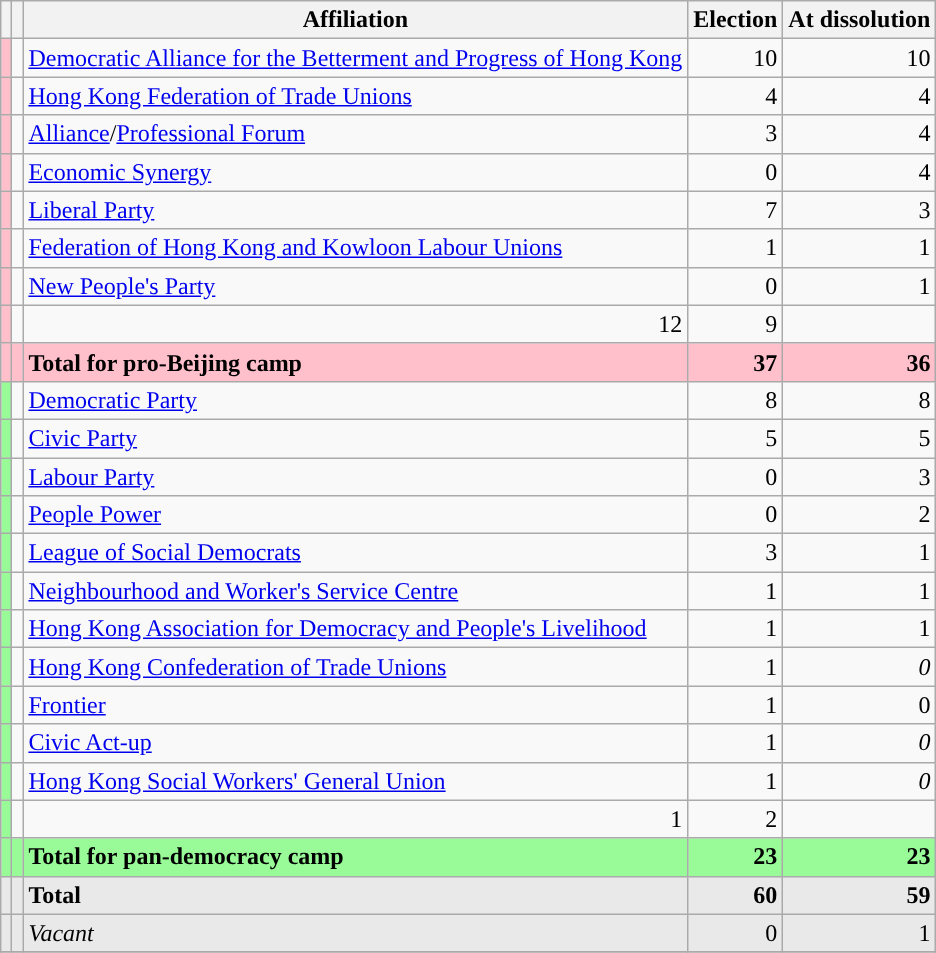<table class="sortable wikitable">
<tr>
<th class="unsortable"></th>
<th class="unsortable"></th>
<th>Affiliation</th>
<th>Election</th>
<th>At dissolution</th>
</tr>
<tr>
<td bgcolor=Pink></td>
<td style="color:inherit;background:"></td>
<td><a href='#'>Democratic Alliance for the Betterment and Progress of Hong Kong</a></td>
<td align="right">10</td>
<td align="right">10</td>
</tr>
<tr>
<td bgcolor=Pink></td>
<td style="color:inherit;background:"></td>
<td><a href='#'>Hong Kong Federation of Trade Unions</a></td>
<td align="right">4</td>
<td align="right">4</td>
</tr>
<tr>
<td bgcolor=Pink></td>
<td style="color:inherit;background:"></td>
<td><a href='#'>Alliance</a>/<a href='#'>Professional Forum</a></td>
<td align="right">3</td>
<td align="right">4</td>
</tr>
<tr>
<td bgcolor=Pink></td>
<td style="color:inherit;background:"></td>
<td><a href='#'>Economic Synergy</a></td>
<td align="right">0</td>
<td align="right">4</td>
</tr>
<tr>
<td bgcolor=Pink></td>
<td style="color:inherit;background:"></td>
<td><a href='#'>Liberal Party</a></td>
<td align="right">7</td>
<td align="right">3</td>
</tr>
<tr>
<td bgcolor=Pink></td>
<td style="color:inherit;background:"></td>
<td><a href='#'>Federation of Hong Kong and Kowloon Labour Unions</a></td>
<td align="right">1</td>
<td align="right">1</td>
</tr>
<tr>
<td bgcolor=Pink></td>
<td style="color:inherit;background:"></td>
<td><a href='#'>New People's Party</a></td>
<td align="right">0</td>
<td align="right">1</td>
</tr>
<tr>
<td bgcolor=Pink></td>
<td></td>
<td align="right">12</td>
<td align="right">9</td>
</tr>
<tr>
<td style="color:inherit;background-color:Pink"></td>
<td style="background-color:Pink"></td>
<td style="background-color:Pink"><strong>Total for pro-Beijing camp</strong></td>
<td align="right" style="background-color:Pink"><strong>37</strong></td>
<td align="right" style="background-color:Pink"><strong>36</strong></td>
</tr>
<tr>
<td bgcolor=PaleGreen></td>
<td style="color:inherit;background:"></td>
<td><a href='#'>Democratic Party</a></td>
<td align="right">8</td>
<td align="right">8</td>
</tr>
<tr>
<td bgcolor=PaleGreen></td>
<td style="color:inherit;background:"></td>
<td><a href='#'>Civic Party</a></td>
<td align="right">5</td>
<td align="right">5</td>
</tr>
<tr>
<td bgcolor=PaleGreen></td>
<td style="color:inherit;background:"></td>
<td><a href='#'>Labour Party</a></td>
<td align="right">0</td>
<td align="right">3</td>
</tr>
<tr>
<td bgcolor=PaleGreen></td>
<td style="color:inherit;background:"></td>
<td><a href='#'>People Power</a></td>
<td align="right">0</td>
<td align="right">2</td>
</tr>
<tr>
<td bgcolor=PaleGreen></td>
<td style="color:inherit;background:"></td>
<td><a href='#'>League of Social Democrats</a></td>
<td align="right">3</td>
<td align="right">1</td>
</tr>
<tr>
<td bgcolor=PaleGreen></td>
<td style="color:inherit;background:"></td>
<td><a href='#'>Neighbourhood and Worker's Service Centre</a></td>
<td align="right">1</td>
<td align="right">1</td>
</tr>
<tr>
<td bgcolor=PaleGreen></td>
<td style="color:inherit;background:"></td>
<td><a href='#'>Hong Kong Association for Democracy and People's Livelihood</a></td>
<td align="right">1</td>
<td align="right">1</td>
</tr>
<tr>
<td bgcolor=PaleGreen></td>
<td style="color:inherit;background:"></td>
<td><a href='#'>Hong Kong Confederation of Trade Unions</a></td>
<td align="right">1</td>
<td align="right"><em>0</em></td>
</tr>
<tr>
<td bgcolor=PaleGreen></td>
<td style="color:inherit;background:"></td>
<td><a href='#'>Frontier</a></td>
<td align="right">1</td>
<td align="right">0</td>
</tr>
<tr>
<td bgcolor=PaleGreen></td>
<td style="color:inherit;background:"></td>
<td><a href='#'>Civic Act-up</a></td>
<td align="right">1</td>
<td align="right"><em>0</em></td>
</tr>
<tr>
<td bgcolor=PaleGreen></td>
<td style="color:inherit;background:"></td>
<td><a href='#'>Hong Kong Social Workers' General Union</a></td>
<td align="right">1</td>
<td align="right"><em>0</em></td>
</tr>
<tr>
<td bgcolor=PaleGreen></td>
<td></td>
<td align="right">1</td>
<td align="right">2</td>
</tr>
<tr>
<td style="color:inherit;background-color:PaleGreen"></td>
<td style="background-color:PaleGreen"></td>
<td style="background-color:PaleGreen"><strong>Total for pan-democracy camp</strong></td>
<td align="right" style="background-color:PaleGreen"><strong>23</strong></td>
<td align="right" style="background-color:PaleGreen"><strong>23</strong></td>
</tr>
<tr class="sortbottom">
<td style="color:inherit;background-color:#E9E9E9"></td>
<td style="color:inherit;background-color:#E9E9E9"></td>
<td style="background-color:#E9E9E9"><strong>Total</strong></td>
<td align="right" style="background-color:#E9E9E9"><strong>60</strong></td>
<td align="right" style="background-color:#E9E9E9"><strong>59</strong></td>
</tr>
<tr class="sortbottom">
<td style="color:inherit;background-color:#E9E9E9"></td>
<td style="color:inherit;background-color:#E9E9E9"></td>
<td style="background-color:#E9E9E9"><em>Vacant</em></td>
<td align="right" style="background-color:#E9E9E9">0</td>
<td align="right" style="background-color:#E9E9E9">1</td>
</tr>
<tr>
</tr>
</table>
